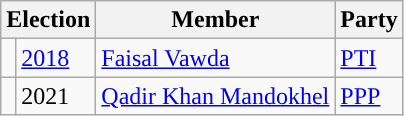<table class="wikitable">
<tr>
<th colspan="2">Election</th>
<th>Member</th>
<th>Party</th>
</tr>
<tr>
<td style="background-color: "></td>
<td><a href='#'>2018</a></td>
<td><a href='#'>Faisal Vawda</a></td>
<td><a href='#'>PTI</a></td>
</tr>
<tr>
<td style="background-color: "></td>
<td>2021</td>
<td><a href='#'>Qadir Khan Mandokhel</a></td>
<td><a href='#'>PPP</a></td>
</tr>
</table>
